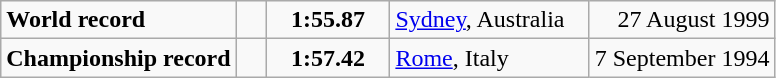<table class="wikitable">
<tr>
<td><strong>World record</strong></td>
<td style="padding-right:1em"></td>
<td style="text-align:center;padding-left:1em; padding-right:1em;"><strong>1:55.87</strong></td>
<td style="padding-right:1em"><a href='#'>Sydney</a>, Australia</td>
<td align=right>27 August 1999</td>
</tr>
<tr>
<td><strong>Championship record</strong></td>
<td style="padding-right:1em"></td>
<td style="text-align:center;padding-left:1em; padding-right:1em;"><strong>1:57.42</strong></td>
<td style="padding-right:1em"><a href='#'>Rome</a>, Italy</td>
<td align=right>7 September 1994</td>
</tr>
</table>
